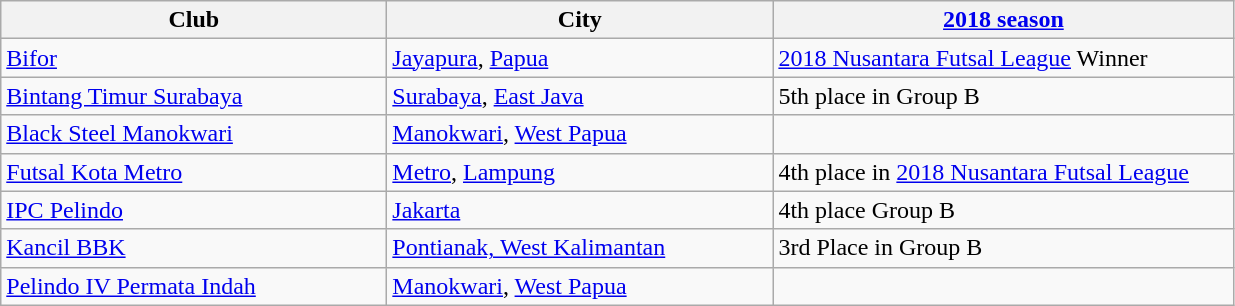<table class="wikitable">
<tr>
<th width=250>Club</th>
<th width=250>City</th>
<th width=300><a href='#'>2018 season</a></th>
</tr>
<tr>
<td><a href='#'>Bifor</a></td>
<td><a href='#'>Jayapura</a>, <a href='#'>Papua</a></td>
<td><a href='#'>2018 Nusantara Futsal League</a> Winner</td>
</tr>
<tr>
<td><a href='#'>Bintang Timur Surabaya</a></td>
<td><a href='#'>Surabaya</a>, <a href='#'>East Java</a></td>
<td>5th place in Group B</td>
</tr>
<tr>
<td><a href='#'>Black Steel Manokwari</a></td>
<td><a href='#'>Manokwari</a>, <a href='#'>West Papua</a></td>
<td></td>
</tr>
<tr>
<td><a href='#'>Futsal Kota Metro</a></td>
<td><a href='#'>Metro</a>, <a href='#'>Lampung</a></td>
<td>4th place in <a href='#'>2018 Nusantara Futsal League</a></td>
</tr>
<tr>
<td><a href='#'>IPC Pelindo</a></td>
<td><a href='#'>Jakarta</a></td>
<td>4th place Group B</td>
</tr>
<tr>
<td><a href='#'>Kancil BBK</a></td>
<td><a href='#'>Pontianak, West Kalimantan</a></td>
<td>3rd Place in Group B</td>
</tr>
<tr>
<td><a href='#'>Pelindo IV Permata Indah</a></td>
<td><a href='#'>Manokwari</a>, <a href='#'>West Papua</a></td>
<td></td>
</tr>
</table>
